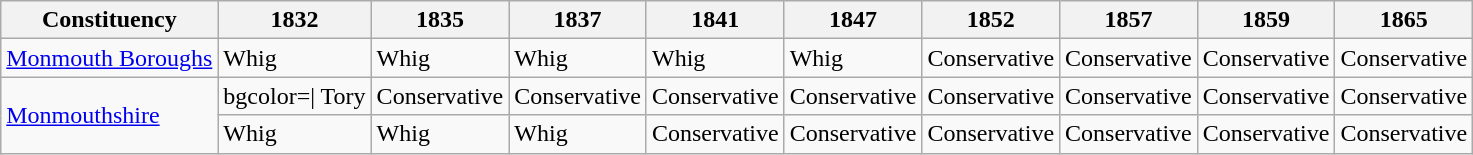<table class=wikitable sortable>
<tr>
<th>Constituency</th>
<th>1832</th>
<th>1835</th>
<th>1837</th>
<th>1841</th>
<th>1847</th>
<th>1852</th>
<th>1857</th>
<th>1859</th>
<th>1865</th>
</tr>
<tr>
<td><a href='#'>Monmouth Boroughs</a></td>
<td bgcolor=>Whig</td>
<td bgcolor=>Whig</td>
<td bgcolor=>Whig</td>
<td bgcolor=>Whig</td>
<td bgcolor=>Whig</td>
<td bgcolor=>Conservative</td>
<td bgcolor=>Conservative</td>
<td bgcolor=>Conservative</td>
<td bgcolor=>Conservative</td>
</tr>
<tr>
<td rowspan=2><a href='#'>Monmouthshire</a></td>
<td bgcolor=>bgcolor=| Tory</td>
<td bgcolor=>Conservative</td>
<td bgcolor=>Conservative</td>
<td bgcolor=>Conservative</td>
<td bgcolor=>Conservative</td>
<td bgcolor=>Conservative</td>
<td bgcolor=>Conservative</td>
<td bgcolor=>Conservative</td>
<td bgcolor=>Conservative</td>
</tr>
<tr>
<td bgcolor=>Whig</td>
<td bgcolor=>Whig</td>
<td bgcolor=>Whig</td>
<td bgcolor=>Conservative</td>
<td bgcolor=>Conservative</td>
<td bgcolor=>Conservative</td>
<td bgcolor=>Conservative</td>
<td bgcolor=>Conservative</td>
<td bgcolor=>Conservative</td>
</tr>
</table>
